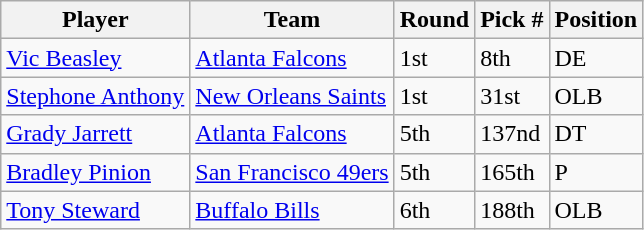<table class="wikitable">
<tr>
<th>Player</th>
<th>Team</th>
<th>Round</th>
<th>Pick #</th>
<th>Position</th>
</tr>
<tr>
<td><a href='#'>Vic Beasley</a></td>
<td><a href='#'>Atlanta Falcons</a></td>
<td>1st</td>
<td>8th</td>
<td>DE</td>
</tr>
<tr>
<td><a href='#'>Stephone Anthony</a></td>
<td><a href='#'>New Orleans Saints</a></td>
<td>1st</td>
<td>31st</td>
<td>OLB</td>
</tr>
<tr>
<td><a href='#'>Grady Jarrett</a></td>
<td><a href='#'>Atlanta Falcons</a></td>
<td>5th</td>
<td>137nd</td>
<td>DT</td>
</tr>
<tr>
<td><a href='#'>Bradley Pinion</a></td>
<td><a href='#'>San Francisco 49ers</a></td>
<td>5th</td>
<td>165th</td>
<td>P</td>
</tr>
<tr>
<td><a href='#'>Tony Steward</a></td>
<td><a href='#'>Buffalo Bills</a></td>
<td>6th</td>
<td>188th</td>
<td>OLB</td>
</tr>
</table>
